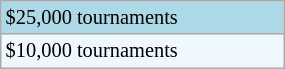<table class="wikitable" style="font-size:85%;" width=15%>
<tr style="background:lightblue;">
<td>$25,000 tournaments</td>
</tr>
<tr style="background:#f0f8ff;">
<td>$10,000 tournaments</td>
</tr>
</table>
